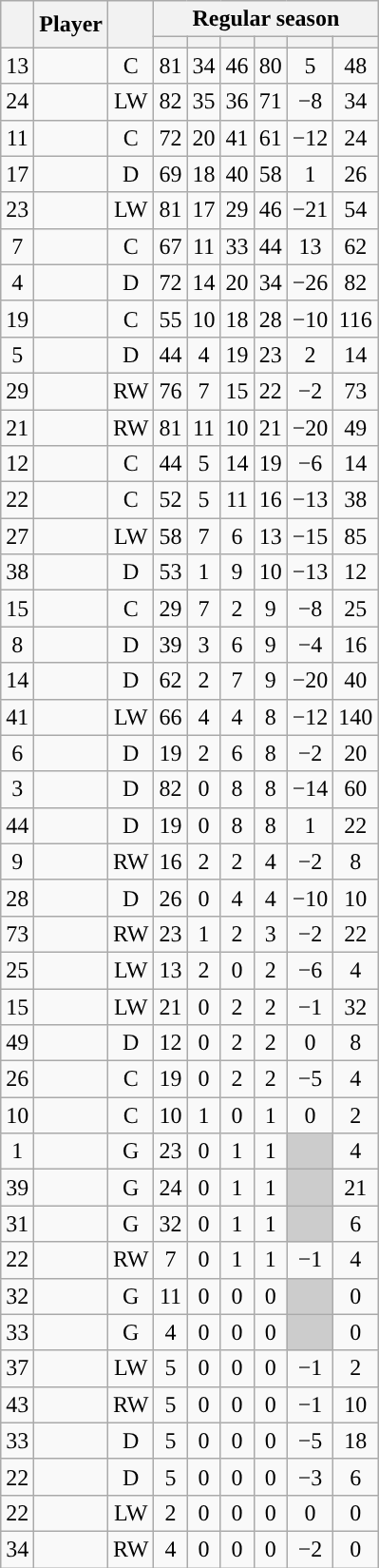<table class="wikitable sortable plainrowheaders" style="text-align:center;">
<tr>
<th scope="col" data-sort-type="number" rowspan="2"></th>
<th scope="col" rowspan="2">Player</th>
<th scope="col" rowspan="2"></th>
<th scope=colgroup colspan=6>Regular season</th>
</tr>
<tr>
<th scope="col" data-sort-type="number"></th>
<th scope="col" data-sort-type="number"></th>
<th scope="col" data-sort-type="number"></th>
<th scope="col" data-sort-type="number"></th>
<th scope="col" data-sort-type="number"></th>
<th scope="col" data-sort-type="number"></th>
</tr>
<tr>
<td scope="row">13</td>
<td align="left"></td>
<td>C</td>
<td>81</td>
<td>34</td>
<td>46</td>
<td>80</td>
<td>5</td>
<td>48</td>
</tr>
<tr>
<td scope="row">24</td>
<td align="left"></td>
<td>LW</td>
<td>82</td>
<td>35</td>
<td>36</td>
<td>71</td>
<td>−8</td>
<td>34</td>
</tr>
<tr>
<td scope="row">11</td>
<td align="left"></td>
<td>C</td>
<td>72</td>
<td>20</td>
<td>41</td>
<td>61</td>
<td>−12</td>
<td>24</td>
</tr>
<tr>
<td scope="row">17</td>
<td align="left"></td>
<td>D</td>
<td>69</td>
<td>18</td>
<td>40</td>
<td>58</td>
<td>1</td>
<td>26</td>
</tr>
<tr>
<td scope="row">23</td>
<td align="left"></td>
<td>LW</td>
<td>81</td>
<td>17</td>
<td>29</td>
<td>46</td>
<td>−21</td>
<td>54</td>
</tr>
<tr>
<td scope="row">7</td>
<td align="left"></td>
<td>C</td>
<td>67</td>
<td>11</td>
<td>33</td>
<td>44</td>
<td>13</td>
<td>62</td>
</tr>
<tr>
<td scope="row">4</td>
<td align="left"></td>
<td>D</td>
<td>72</td>
<td>14</td>
<td>20</td>
<td>34</td>
<td>−26</td>
<td>82</td>
</tr>
<tr>
<td scope="row">19</td>
<td align="left"></td>
<td>C</td>
<td>55</td>
<td>10</td>
<td>18</td>
<td>28</td>
<td>−10</td>
<td>116</td>
</tr>
<tr>
<td scope="row">5</td>
<td align="left"></td>
<td>D</td>
<td>44</td>
<td>4</td>
<td>19</td>
<td>23</td>
<td>2</td>
<td>14</td>
</tr>
<tr>
<td scope="row">29</td>
<td align="left"></td>
<td>RW</td>
<td>76</td>
<td>7</td>
<td>15</td>
<td>22</td>
<td>−2</td>
<td>73</td>
</tr>
<tr>
<td scope="row">21</td>
<td align="left"></td>
<td>RW</td>
<td>81</td>
<td>11</td>
<td>10</td>
<td>21</td>
<td>−20</td>
<td>49</td>
</tr>
<tr>
<td scope="row">12</td>
<td align="left"></td>
<td>C</td>
<td>44</td>
<td>5</td>
<td>14</td>
<td>19</td>
<td>−6</td>
<td>14</td>
</tr>
<tr>
<td scope="row">22</td>
<td align="left"></td>
<td>C</td>
<td>52</td>
<td>5</td>
<td>11</td>
<td>16</td>
<td>−13</td>
<td>38</td>
</tr>
<tr>
<td scope="row">27</td>
<td align="left"></td>
<td>LW</td>
<td>58</td>
<td>7</td>
<td>6</td>
<td>13</td>
<td>−15</td>
<td>85</td>
</tr>
<tr>
<td scope="row">38</td>
<td align="left"></td>
<td>D</td>
<td>53</td>
<td>1</td>
<td>9</td>
<td>10</td>
<td>−13</td>
<td>12</td>
</tr>
<tr>
<td scope="row">15</td>
<td align="left"></td>
<td>C</td>
<td>29</td>
<td>7</td>
<td>2</td>
<td>9</td>
<td>−8</td>
<td>25</td>
</tr>
<tr>
<td scope="row">8</td>
<td align="left"></td>
<td>D</td>
<td>39</td>
<td>3</td>
<td>6</td>
<td>9</td>
<td>−4</td>
<td>16</td>
</tr>
<tr>
<td scope="row">14</td>
<td align="left"></td>
<td>D</td>
<td>62</td>
<td>2</td>
<td>7</td>
<td>9</td>
<td>−20</td>
<td>40</td>
</tr>
<tr>
<td scope="row">41</td>
<td align="left"></td>
<td>LW</td>
<td>66</td>
<td>4</td>
<td>4</td>
<td>8</td>
<td>−12</td>
<td>140</td>
</tr>
<tr>
<td scope="row">6</td>
<td align="left"></td>
<td>D</td>
<td>19</td>
<td>2</td>
<td>6</td>
<td>8</td>
<td>−2</td>
<td>20</td>
</tr>
<tr>
<td scope="row">3</td>
<td align="left"></td>
<td>D</td>
<td>82</td>
<td>0</td>
<td>8</td>
<td>8</td>
<td>−14</td>
<td>60</td>
</tr>
<tr>
<td scope="row">44</td>
<td align="left"></td>
<td>D</td>
<td>19</td>
<td>0</td>
<td>8</td>
<td>8</td>
<td>1</td>
<td>22</td>
</tr>
<tr>
<td scope="row">9</td>
<td align="left"></td>
<td>RW</td>
<td>16</td>
<td>2</td>
<td>2</td>
<td>4</td>
<td>−2</td>
<td>8</td>
</tr>
<tr>
<td scope="row">28</td>
<td align="left"></td>
<td>D</td>
<td>26</td>
<td>0</td>
<td>4</td>
<td>4</td>
<td>−10</td>
<td>10</td>
</tr>
<tr>
<td scope="row">73</td>
<td align="left"></td>
<td>RW</td>
<td>23</td>
<td>1</td>
<td>2</td>
<td>3</td>
<td>−2</td>
<td>22</td>
</tr>
<tr>
<td scope="row">25</td>
<td align="left"></td>
<td>LW</td>
<td>13</td>
<td>2</td>
<td>0</td>
<td>2</td>
<td>−6</td>
<td>4</td>
</tr>
<tr>
<td scope="row">15</td>
<td align="left"></td>
<td>LW</td>
<td>21</td>
<td>0</td>
<td>2</td>
<td>2</td>
<td>−1</td>
<td>32</td>
</tr>
<tr>
<td scope="row">49</td>
<td align="left"></td>
<td>D</td>
<td>12</td>
<td>0</td>
<td>2</td>
<td>2</td>
<td>0</td>
<td>8</td>
</tr>
<tr>
<td scope="row">26</td>
<td align="left"></td>
<td>C</td>
<td>19</td>
<td>0</td>
<td>2</td>
<td>2</td>
<td>−5</td>
<td>4</td>
</tr>
<tr>
<td scope="row">10</td>
<td align="left"></td>
<td>C</td>
<td>10</td>
<td>1</td>
<td>0</td>
<td>1</td>
<td>0</td>
<td>2</td>
</tr>
<tr>
<td scope="row">1</td>
<td align="left"></td>
<td>G</td>
<td>23</td>
<td>0</td>
<td>1</td>
<td>1</td>
<td style="background:#ccc"></td>
<td>4</td>
</tr>
<tr>
<td scope="row">39</td>
<td align="left"></td>
<td>G</td>
<td>24</td>
<td>0</td>
<td>1</td>
<td>1</td>
<td style="background:#ccc"></td>
<td>21</td>
</tr>
<tr>
<td scope="row">31</td>
<td align="left"></td>
<td>G</td>
<td>32</td>
<td>0</td>
<td>1</td>
<td>1</td>
<td style="background:#ccc"></td>
<td>6</td>
</tr>
<tr>
<td scope="row">22</td>
<td align="left"></td>
<td>RW</td>
<td>7</td>
<td>0</td>
<td>1</td>
<td>1</td>
<td>−1</td>
<td>4</td>
</tr>
<tr>
<td scope="row">32</td>
<td align="left"></td>
<td>G</td>
<td>11</td>
<td>0</td>
<td>0</td>
<td>0</td>
<td style="background:#ccc"></td>
<td>0</td>
</tr>
<tr>
<td scope="row">33</td>
<td align="left"></td>
<td>G</td>
<td>4</td>
<td>0</td>
<td>0</td>
<td>0</td>
<td style="background:#ccc"></td>
<td>0</td>
</tr>
<tr>
<td scope="row">37</td>
<td align="left"></td>
<td>LW</td>
<td>5</td>
<td>0</td>
<td>0</td>
<td>0</td>
<td>−1</td>
<td>2</td>
</tr>
<tr>
<td scope="row">43</td>
<td align="left"></td>
<td>RW</td>
<td>5</td>
<td>0</td>
<td>0</td>
<td>0</td>
<td>−1</td>
<td>10</td>
</tr>
<tr>
<td scope="row">33</td>
<td align="left"></td>
<td>D</td>
<td>5</td>
<td>0</td>
<td>0</td>
<td>0</td>
<td>−5</td>
<td>18</td>
</tr>
<tr>
<td scope="row">22</td>
<td align="left"></td>
<td>D</td>
<td>5</td>
<td>0</td>
<td>0</td>
<td>0</td>
<td>−3</td>
<td>6</td>
</tr>
<tr>
<td scope="row">22</td>
<td align="left"></td>
<td>LW</td>
<td>2</td>
<td>0</td>
<td>0</td>
<td>0</td>
<td>0</td>
<td>0</td>
</tr>
<tr>
<td scope="row">34</td>
<td align="left"></td>
<td>RW</td>
<td>4</td>
<td>0</td>
<td>0</td>
<td>0</td>
<td>−2</td>
<td>0</td>
</tr>
</table>
